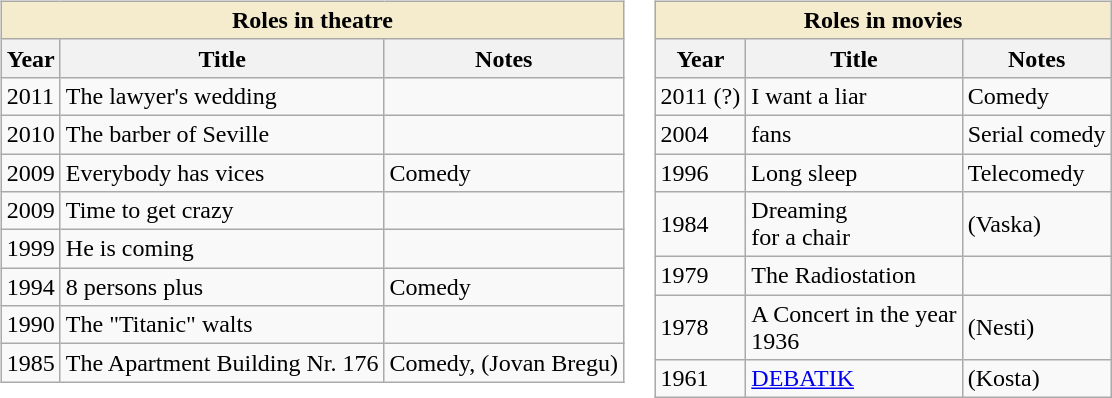<table>
<tr>
<td valign="top"><br><table class="wikitable">
<tr>
<th colspan="3" style="background:#F5ECCE">Roles in theatre</th>
</tr>
<tr>
<th>Year</th>
<th>Title</th>
<th>Notes</th>
</tr>
<tr>
<td>2011</td>
<td>The lawyer's wedding</td>
<td></td>
</tr>
<tr>
<td>2010</td>
<td>The barber of Seville</td>
<td></td>
</tr>
<tr>
<td>2009</td>
<td>Everybody has vices</td>
<td>Comedy</td>
</tr>
<tr>
<td>2009</td>
<td>Time to get crazy</td>
<td></td>
</tr>
<tr>
<td>1999</td>
<td>He is coming</td>
<td></td>
</tr>
<tr>
<td>1994</td>
<td>8 persons plus</td>
<td>Comedy</td>
</tr>
<tr>
<td>1990</td>
<td>The "Titanic" walts</td>
<td></td>
</tr>
<tr>
<td>1985</td>
<td>The Apartment Building Nr. 176</td>
<td>Comedy, (Jovan Bregu)</td>
</tr>
</table>
</td>
<td valign="top"><br><table class="wikitable">
<tr>
<th colspan="3" style="background:#F5ECCE">Roles in movies</th>
</tr>
<tr>
<th>Year</th>
<th>Title</th>
<th>Notes</th>
</tr>
<tr>
<td>2011 (?)</td>
<td>I want a liar</td>
<td>Comedy</td>
</tr>
<tr>
<td>2004</td>
<td>fans</td>
<td>Serial comedy</td>
</tr>
<tr>
<td>1996</td>
<td>Long sleep</td>
<td>Telecomedy</td>
</tr>
<tr>
<td>1984</td>
<td>Dreaming<br>for a chair</td>
<td>(Vaska)</td>
</tr>
<tr>
<td>1979</td>
<td>The Radiostation</td>
<td></td>
</tr>
<tr>
<td>1978</td>
<td>A Concert in the year<br>1936</td>
<td>(Nesti)</td>
</tr>
<tr>
<td>1961</td>
<td><a href='#'>DEBATIK</a></td>
<td>(Kosta)</td>
</tr>
</table>
</td>
</tr>
</table>
